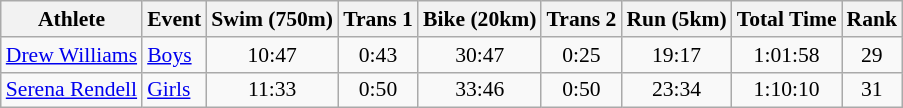<table class="wikitable" style="font-size:90%;">
<tr>
<th>Athlete</th>
<th>Event</th>
<th>Swim (750m)</th>
<th>Trans 1</th>
<th>Bike (20km)</th>
<th>Trans 2</th>
<th>Run (5km)</th>
<th>Total Time</th>
<th>Rank</th>
</tr>
<tr align=center>
<td align=left><a href='#'>Drew Williams</a></td>
<td align=left><a href='#'>Boys</a></td>
<td>10:47</td>
<td>0:43</td>
<td>30:47</td>
<td>0:25</td>
<td>19:17</td>
<td>1:01:58</td>
<td>29</td>
</tr>
<tr align=center>
<td align=left><a href='#'>Serena Rendell</a></td>
<td align=left><a href='#'>Girls</a></td>
<td>11:33</td>
<td>0:50</td>
<td>33:46</td>
<td>0:50</td>
<td>23:34</td>
<td>1:10:10</td>
<td>31</td>
</tr>
</table>
